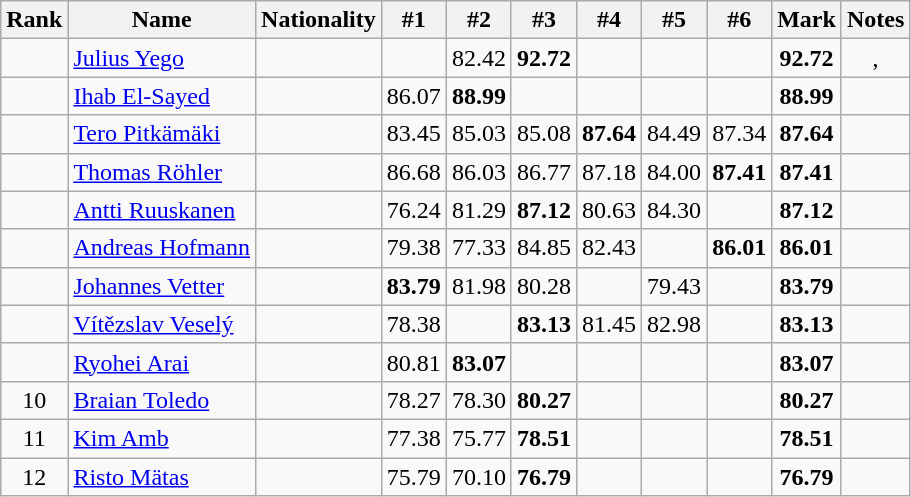<table class="wikitable sortable" style="text-align:center">
<tr>
<th>Rank</th>
<th>Name</th>
<th>Nationality</th>
<th>#1</th>
<th>#2</th>
<th>#3</th>
<th>#4</th>
<th>#5</th>
<th>#6</th>
<th>Mark</th>
<th>Notes</th>
</tr>
<tr>
<td></td>
<td align=left><a href='#'>Julius Yego</a></td>
<td align=left></td>
<td></td>
<td>82.42</td>
<td><strong>92.72</strong></td>
<td></td>
<td></td>
<td></td>
<td><strong>92.72</strong></td>
<td>, </td>
</tr>
<tr>
<td></td>
<td align=left><a href='#'>Ihab El-Sayed</a></td>
<td align=left></td>
<td>86.07</td>
<td><strong>88.99</strong></td>
<td></td>
<td></td>
<td></td>
<td></td>
<td><strong>88.99</strong></td>
<td></td>
</tr>
<tr>
<td></td>
<td align=left><a href='#'>Tero Pitkämäki</a></td>
<td align=left></td>
<td>83.45</td>
<td>85.03</td>
<td>85.08</td>
<td><strong>87.64</strong></td>
<td>84.49</td>
<td>87.34</td>
<td><strong>87.64</strong></td>
<td></td>
</tr>
<tr>
<td></td>
<td align=left><a href='#'>Thomas Röhler</a></td>
<td align=left></td>
<td>86.68</td>
<td>86.03</td>
<td>86.77</td>
<td>87.18</td>
<td>84.00</td>
<td><strong>87.41</strong></td>
<td><strong>87.41</strong></td>
<td></td>
</tr>
<tr>
<td></td>
<td align=left><a href='#'>Antti Ruuskanen</a></td>
<td align=left></td>
<td>76.24</td>
<td>81.29</td>
<td><strong>87.12</strong></td>
<td>80.63</td>
<td>84.30</td>
<td></td>
<td><strong>87.12</strong></td>
<td></td>
</tr>
<tr>
<td></td>
<td align=left><a href='#'>Andreas Hofmann</a></td>
<td align=left></td>
<td>79.38</td>
<td>77.33</td>
<td>84.85</td>
<td>82.43</td>
<td></td>
<td><strong>86.01</strong></td>
<td><strong>86.01</strong></td>
<td></td>
</tr>
<tr>
<td></td>
<td align=left><a href='#'>Johannes Vetter</a></td>
<td align=left></td>
<td><strong>83.79</strong></td>
<td>81.98</td>
<td>80.28</td>
<td></td>
<td>79.43</td>
<td></td>
<td><strong>83.79</strong></td>
<td></td>
</tr>
<tr>
<td></td>
<td align=left><a href='#'>Vítězslav Veselý</a></td>
<td align=left></td>
<td>78.38</td>
<td></td>
<td><strong>83.13</strong></td>
<td>81.45</td>
<td>82.98</td>
<td></td>
<td><strong>83.13</strong></td>
<td></td>
</tr>
<tr>
<td></td>
<td align=left><a href='#'>Ryohei Arai</a></td>
<td align=left></td>
<td>80.81</td>
<td><strong>83.07</strong></td>
<td></td>
<td></td>
<td></td>
<td></td>
<td><strong>83.07</strong></td>
<td></td>
</tr>
<tr>
<td>10</td>
<td align=left><a href='#'>Braian Toledo</a></td>
<td align=left></td>
<td>78.27</td>
<td>78.30</td>
<td><strong>80.27</strong></td>
<td></td>
<td></td>
<td></td>
<td><strong>80.27</strong></td>
<td></td>
</tr>
<tr>
<td>11</td>
<td align=left><a href='#'>Kim Amb</a></td>
<td align=left></td>
<td>77.38</td>
<td>75.77</td>
<td><strong>78.51</strong></td>
<td></td>
<td></td>
<td></td>
<td><strong>78.51</strong></td>
<td></td>
</tr>
<tr>
<td>12</td>
<td align=left><a href='#'>Risto Mätas</a></td>
<td align=left></td>
<td>75.79</td>
<td>70.10</td>
<td><strong>76.79</strong></td>
<td></td>
<td></td>
<td></td>
<td><strong>76.79</strong></td>
<td></td>
</tr>
</table>
